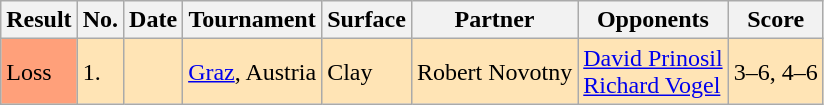<table class="sortable wikitable">
<tr>
<th>Result</th>
<th>No.</th>
<th>Date</th>
<th>Tournament</th>
<th>Surface</th>
<th>Partner</th>
<th>Opponents</th>
<th class="unsortable">Score</th>
</tr>
<tr style="background:moccasin;">
<td bgcolor=FFA07A>Loss</td>
<td>1.</td>
<td></td>
<td><a href='#'>Graz</a>, Austria</td>
<td>Clay</td>
<td> Robert Novotny</td>
<td> <a href='#'>David Prinosil</a><br> <a href='#'>Richard Vogel</a></td>
<td>3–6, 4–6</td>
</tr>
</table>
